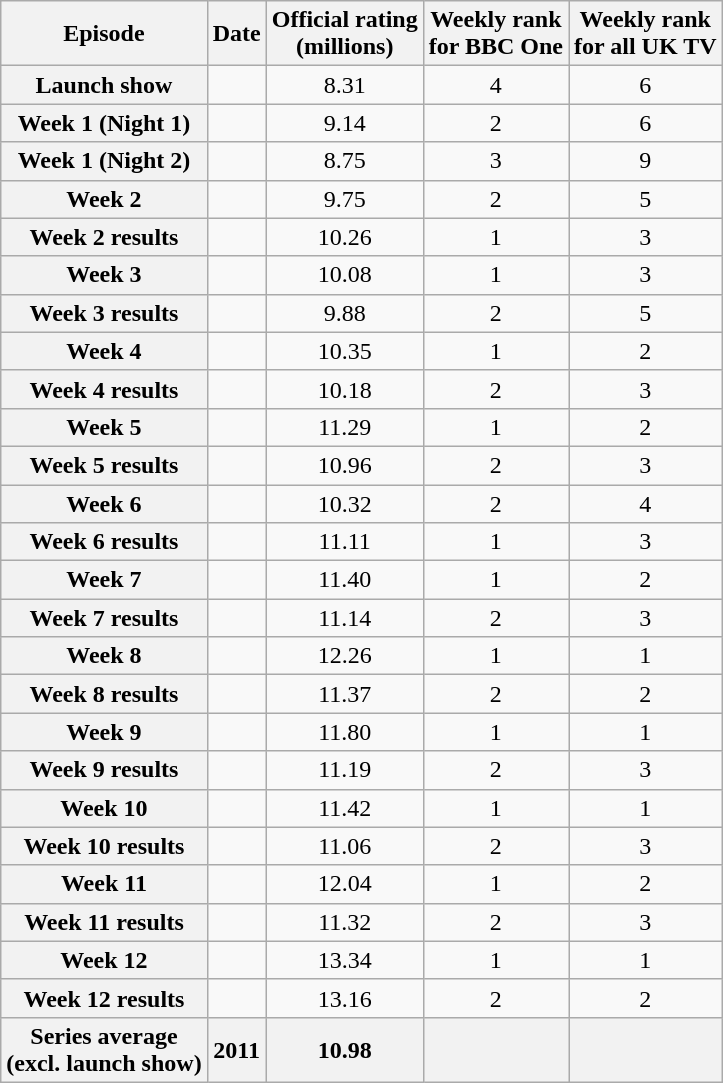<table class="wikitable sortable" style="text-align:center">
<tr>
<th scope="col">Episode</th>
<th scope="col">Date</th>
<th scope="col">Official rating<br>(millions)</th>
<th scope="col">Weekly rank<br>for BBC One</th>
<th scope="col">Weekly rank<br>for all UK TV</th>
</tr>
<tr>
<th scope="row">Launch show</th>
<td></td>
<td>8.31</td>
<td>4</td>
<td>6</td>
</tr>
<tr>
<th scope="row">Week 1 (Night 1)</th>
<td></td>
<td>9.14</td>
<td>2</td>
<td>6</td>
</tr>
<tr>
<th scope="row">Week 1 (Night 2)</th>
<td></td>
<td>8.75</td>
<td>3</td>
<td>9</td>
</tr>
<tr>
<th scope="row">Week 2</th>
<td></td>
<td>9.75</td>
<td>2</td>
<td>5</td>
</tr>
<tr>
<th scope="row">Week 2 results</th>
<td></td>
<td>10.26</td>
<td>1</td>
<td>3</td>
</tr>
<tr>
<th scope="row">Week 3</th>
<td></td>
<td>10.08</td>
<td>1</td>
<td>3</td>
</tr>
<tr>
<th scope="row">Week 3 results</th>
<td></td>
<td>9.88</td>
<td>2</td>
<td>5</td>
</tr>
<tr>
<th scope="row">Week 4</th>
<td></td>
<td>10.35</td>
<td>1</td>
<td>2</td>
</tr>
<tr>
<th scope="row">Week 4 results</th>
<td></td>
<td>10.18</td>
<td>2</td>
<td>3</td>
</tr>
<tr>
<th scope="row">Week 5</th>
<td></td>
<td>11.29</td>
<td>1</td>
<td>2</td>
</tr>
<tr>
<th scope="row">Week 5 results</th>
<td></td>
<td>10.96</td>
<td>2</td>
<td>3</td>
</tr>
<tr>
<th scope="row">Week 6</th>
<td></td>
<td>10.32</td>
<td>2</td>
<td>4</td>
</tr>
<tr>
<th scope="row">Week 6 results</th>
<td></td>
<td>11.11</td>
<td>1</td>
<td>3</td>
</tr>
<tr>
<th scope="row">Week 7</th>
<td></td>
<td>11.40</td>
<td>1</td>
<td>2</td>
</tr>
<tr>
<th scope="row">Week 7 results</th>
<td></td>
<td>11.14</td>
<td>2</td>
<td>3</td>
</tr>
<tr>
<th scope="row">Week 8</th>
<td></td>
<td>12.26</td>
<td>1</td>
<td>1</td>
</tr>
<tr>
<th scope="row">Week 8 results</th>
<td></td>
<td>11.37</td>
<td>2</td>
<td>2</td>
</tr>
<tr>
<th scope="row">Week 9</th>
<td></td>
<td>11.80</td>
<td>1</td>
<td>1</td>
</tr>
<tr>
<th scope="row">Week 9 results</th>
<td></td>
<td>11.19</td>
<td>2</td>
<td>3</td>
</tr>
<tr>
<th scope="row">Week 10</th>
<td></td>
<td>11.42</td>
<td>1</td>
<td>1</td>
</tr>
<tr>
<th scope="row">Week 10 results</th>
<td></td>
<td>11.06</td>
<td>2</td>
<td>3</td>
</tr>
<tr>
<th scope="row">Week 11</th>
<td></td>
<td>12.04</td>
<td>1</td>
<td>2</td>
</tr>
<tr>
<th scope="row">Week 11 results</th>
<td></td>
<td>11.32</td>
<td>2</td>
<td>3</td>
</tr>
<tr>
<th scope="row">Week 12</th>
<td></td>
<td>13.34</td>
<td>1</td>
<td>1</td>
</tr>
<tr>
<th scope="row">Week 12 results</th>
<td></td>
<td>13.16</td>
<td>2</td>
<td>2</td>
</tr>
<tr>
<th>Series average<br>(excl. launch show)</th>
<th>2011</th>
<th>10.98</th>
<th></th>
<th></th>
</tr>
</table>
